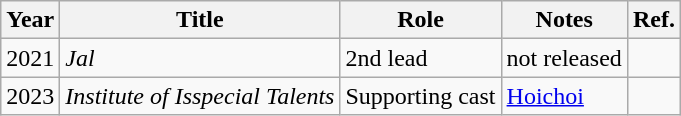<table class="wikitable plainrowheaders sortable">
<tr>
<th scope="col">Year</th>
<th scope="col">Title</th>
<th scope="col">Role</th>
<th scope="col">Notes</th>
<th scope="col">Ref.</th>
</tr>
<tr>
<td>2021</td>
<td><em>Jal</em></td>
<td>2nd lead</td>
<td>not released</td>
<td></td>
</tr>
<tr>
<td>2023</td>
<td><em>Institute of Isspecial Talents</em></td>
<td>Supporting cast</td>
<td><a href='#'>Hoichoi</a></td>
<td></td>
</tr>
</table>
